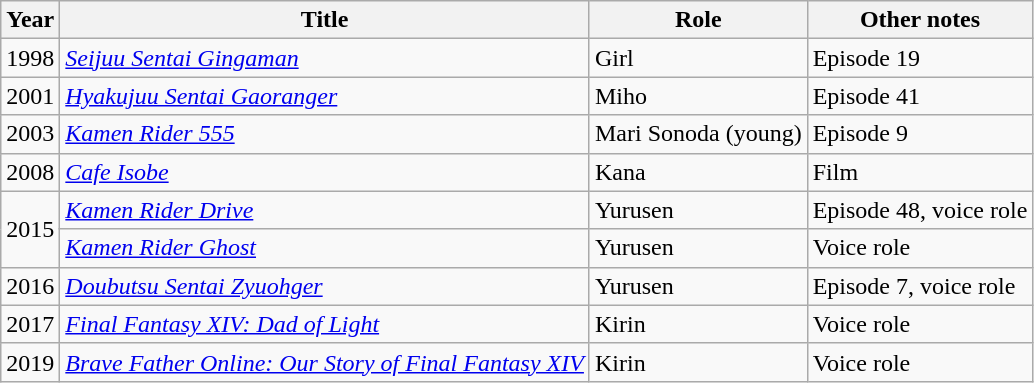<table class="wikitable">
<tr>
<th>Year</th>
<th>Title</th>
<th>Role</th>
<th>Other notes</th>
</tr>
<tr>
<td>1998</td>
<td><em><a href='#'>Seijuu Sentai Gingaman</a></em></td>
<td>Girl</td>
<td>Episode 19</td>
</tr>
<tr>
<td>2001</td>
<td><em><a href='#'>Hyakujuu Sentai Gaoranger</a></em></td>
<td>Miho</td>
<td>Episode 41</td>
</tr>
<tr>
<td>2003</td>
<td><em><a href='#'>Kamen Rider 555</a></em></td>
<td>Mari Sonoda (young)</td>
<td>Episode 9</td>
</tr>
<tr>
<td>2008</td>
<td><em><a href='#'>Cafe Isobe</a></em></td>
<td>Kana</td>
<td>Film</td>
</tr>
<tr>
<td rowspan="2">2015</td>
<td><em><a href='#'>Kamen Rider Drive</a></em></td>
<td>Yurusen</td>
<td>Episode 48, voice role</td>
</tr>
<tr>
<td><em><a href='#'>Kamen Rider Ghost</a></em></td>
<td>Yurusen</td>
<td>Voice role</td>
</tr>
<tr>
<td>2016</td>
<td><em><a href='#'>Doubutsu Sentai Zyuohger</a></em></td>
<td>Yurusen</td>
<td>Episode 7, voice role</td>
</tr>
<tr>
<td>2017</td>
<td><em><a href='#'>Final Fantasy XIV: Dad of Light</a></em></td>
<td>Kirin</td>
<td>Voice role</td>
</tr>
<tr>
<td>2019</td>
<td><em><a href='#'>Brave Father Online: Our Story of Final Fantasy XIV</a></em></td>
<td>Kirin</td>
<td>Voice role</td>
</tr>
</table>
